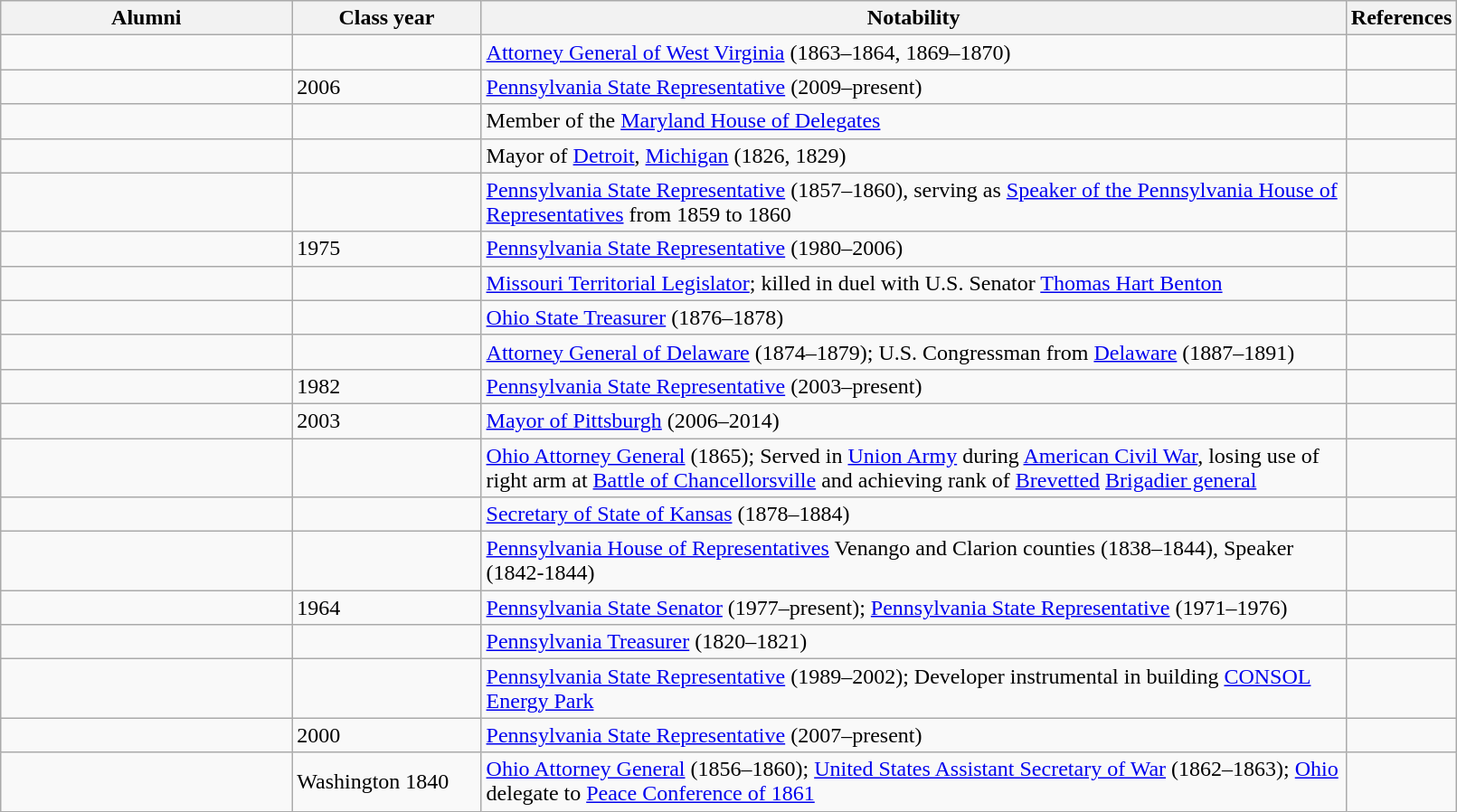<table class="wikitable sortable col2center col4center vertical-align-top" width=85%>
<tr>
<th width="20%">Alumni</th>
<th width="13%">Class year</th>
<th width="*" class="unsortable">Notability</th>
<th width="4%" class="unsortable">References</th>
</tr>
<tr>
<td></td>
<td></td>
<td><a href='#'>Attorney General of West Virginia</a> (1863–1864, 1869–1870)</td>
<td></td>
</tr>
<tr>
<td></td>
<td>2006</td>
<td><a href='#'>Pennsylvania State Representative</a> (2009–present)</td>
<td></td>
</tr>
<tr>
<td></td>
<td></td>
<td>Member of the <a href='#'>Maryland House of Delegates</a></td>
<td></td>
</tr>
<tr>
<td></td>
<td></td>
<td>Mayor of <a href='#'>Detroit</a>, <a href='#'>Michigan</a> (1826, 1829)</td>
<td></td>
</tr>
<tr>
<td></td>
<td></td>
<td><a href='#'>Pennsylvania State Representative</a> (1857–1860), serving as <a href='#'>Speaker of the Pennsylvania House of Representatives</a> from 1859 to 1860</td>
<td></td>
</tr>
<tr>
<td></td>
<td>1975</td>
<td><a href='#'>Pennsylvania State Representative</a> (1980–2006)</td>
<td></td>
</tr>
<tr>
<td></td>
<td></td>
<td><a href='#'>Missouri Territorial Legislator</a>; killed in duel with U.S. Senator <a href='#'>Thomas Hart Benton</a></td>
<td></td>
</tr>
<tr>
<td></td>
<td></td>
<td><a href='#'>Ohio State Treasurer</a> (1876–1878)</td>
<td></td>
</tr>
<tr>
<td></td>
<td></td>
<td><a href='#'>Attorney General of Delaware</a> (1874–1879); U.S. Congressman from <a href='#'>Delaware</a> (1887–1891)</td>
<td></td>
</tr>
<tr>
<td></td>
<td>1982</td>
<td><a href='#'>Pennsylvania State Representative</a> (2003–present)</td>
<td></td>
</tr>
<tr>
<td></td>
<td>2003</td>
<td><a href='#'>Mayor of Pittsburgh</a> (2006–2014)</td>
<td></td>
</tr>
<tr>
<td></td>
<td></td>
<td><a href='#'>Ohio Attorney General</a> (1865); Served in <a href='#'>Union Army</a> during <a href='#'>American Civil War</a>, losing use of right arm at <a href='#'>Battle of Chancellorsville</a> and achieving rank of <a href='#'>Brevetted</a> <a href='#'>Brigadier general</a></td>
<td></td>
</tr>
<tr>
<td></td>
<td></td>
<td><a href='#'>Secretary of State of Kansas</a> (1878–1884)</td>
<td></td>
</tr>
<tr>
<td></td>
<td></td>
<td><a href='#'>Pennsylvania House of Representatives</a> Venango and Clarion counties (1838–1844), Speaker (1842-1844)</td>
<td></td>
</tr>
<tr>
<td></td>
<td>1964</td>
<td><a href='#'>Pennsylvania State Senator</a> (1977–present); <a href='#'>Pennsylvania State Representative</a> (1971–1976)</td>
<td></td>
</tr>
<tr>
<td></td>
<td></td>
<td><a href='#'>Pennsylvania Treasurer</a> (1820–1821)</td>
<td></td>
</tr>
<tr>
<td></td>
<td></td>
<td><a href='#'>Pennsylvania State Representative</a> (1989–2002); Developer instrumental in building <a href='#'>CONSOL Energy Park</a></td>
<td></td>
</tr>
<tr>
<td></td>
<td>2000</td>
<td><a href='#'>Pennsylvania State Representative</a> (2007–present)</td>
<td></td>
</tr>
<tr>
<td></td>
<td>Washington 1840</td>
<td><a href='#'>Ohio Attorney General</a> (1856–1860); <a href='#'>United States Assistant Secretary of War</a> (1862–1863); <a href='#'>Ohio</a> delegate to <a href='#'>Peace Conference of 1861</a></td>
<td></td>
</tr>
</table>
